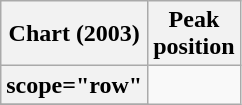<table class="wikitable sortable plainrowheaders">
<tr>
<th scope="col">Chart (2003)</th>
<th scope="col">Peak<br>position</th>
</tr>
<tr>
<th>scope="row"</th>
</tr>
<tr>
</tr>
</table>
